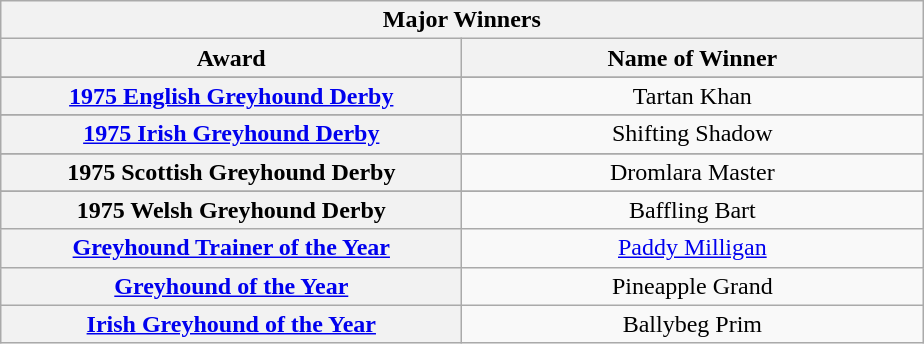<table class="wikitable">
<tr>
<th colspan="2">Major Winners</th>
</tr>
<tr>
<th width=300>Award</th>
<th width=300>Name of Winner</th>
</tr>
<tr>
</tr>
<tr align=center>
<th><a href='#'>1975 English Greyhound Derby</a></th>
<td>Tartan Khan </td>
</tr>
<tr>
</tr>
<tr align=center>
<th><a href='#'>1975 Irish Greyhound Derby</a></th>
<td>Shifting Shadow </td>
</tr>
<tr>
</tr>
<tr align=center>
<th>1975 Scottish Greyhound Derby</th>
<td>Dromlara Master </td>
</tr>
<tr>
</tr>
<tr align=center>
<th>1975 Welsh Greyhound Derby</th>
<td>Baffling Bart </td>
</tr>
<tr align=center>
<th><a href='#'>Greyhound Trainer of the Year</a></th>
<td><a href='#'>Paddy Milligan</a></td>
</tr>
<tr align=center>
<th><a href='#'>Greyhound of the Year</a></th>
<td>Pineapple Grand</td>
</tr>
<tr align=center>
<th><a href='#'>Irish Greyhound of the Year</a></th>
<td>Ballybeg Prim</td>
</tr>
</table>
